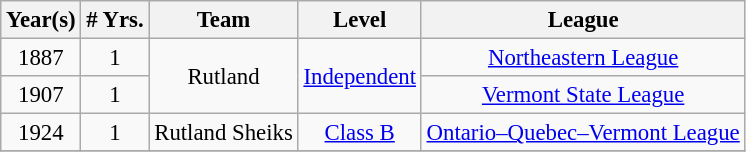<table class="wikitable" style="text-align:center; font-size: 95%;">
<tr>
<th>Year(s)</th>
<th># Yrs.</th>
<th>Team</th>
<th>Level</th>
<th>League</th>
</tr>
<tr>
<td>1887</td>
<td>1</td>
<td rowspan=2>Rutland</td>
<td rowspan=2><a href='#'>Independent</a></td>
<td><a href='#'>Northeastern League</a></td>
</tr>
<tr>
<td>1907</td>
<td>1</td>
<td><a href='#'>Vermont State League</a></td>
</tr>
<tr>
<td>1924</td>
<td>1</td>
<td>Rutland Sheiks</td>
<td><a href='#'>Class B</a></td>
<td><a href='#'>Ontario–Quebec–Vermont League</a></td>
</tr>
<tr>
</tr>
</table>
